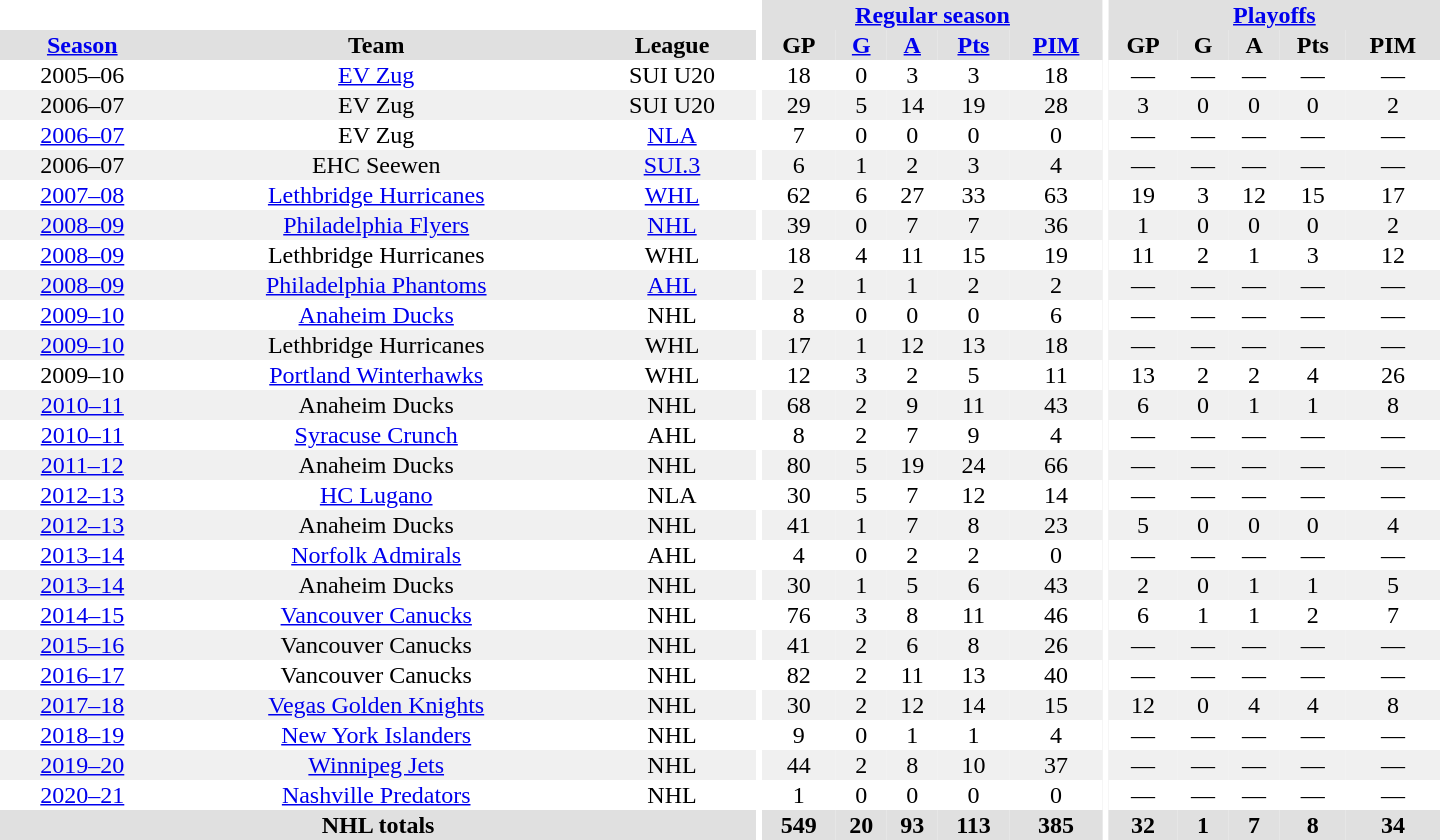<table border="0" cellpadding="1" cellspacing="0" style="text-align:center; width:60em">
<tr bgcolor="#e0e0e0">
<th colspan="3" bgcolor="#ffffff"></th>
<th rowspan="100" bgcolor="#ffffff"></th>
<th colspan="5"><a href='#'>Regular season</a></th>
<th rowspan="100" bgcolor="#ffffff"></th>
<th colspan="5"><a href='#'>Playoffs</a></th>
</tr>
<tr bgcolor="#e0e0e0">
<th><a href='#'>Season</a></th>
<th>Team</th>
<th>League</th>
<th>GP</th>
<th><a href='#'>G</a></th>
<th><a href='#'>A</a></th>
<th><a href='#'>Pts</a></th>
<th><a href='#'>PIM</a></th>
<th>GP</th>
<th>G</th>
<th>A</th>
<th>Pts</th>
<th>PIM</th>
</tr>
<tr>
<td>2005–06</td>
<td><a href='#'>EV Zug</a></td>
<td>SUI U20</td>
<td>18</td>
<td>0</td>
<td>3</td>
<td>3</td>
<td>18</td>
<td>—</td>
<td>—</td>
<td>—</td>
<td>—</td>
<td>—</td>
</tr>
<tr bgcolor="#f0f0f0">
<td>2006–07</td>
<td>EV Zug</td>
<td>SUI U20</td>
<td>29</td>
<td>5</td>
<td>14</td>
<td>19</td>
<td>28</td>
<td>3</td>
<td>0</td>
<td>0</td>
<td>0</td>
<td>2</td>
</tr>
<tr>
<td><a href='#'>2006–07</a></td>
<td>EV Zug</td>
<td><a href='#'>NLA</a></td>
<td>7</td>
<td>0</td>
<td>0</td>
<td>0</td>
<td>0</td>
<td>—</td>
<td>—</td>
<td>—</td>
<td>—</td>
<td>—</td>
</tr>
<tr bgcolor="#f0f0f0">
<td>2006–07</td>
<td>EHC Seewen</td>
<td><a href='#'>SUI.3</a></td>
<td>6</td>
<td>1</td>
<td>2</td>
<td>3</td>
<td>4</td>
<td>—</td>
<td>—</td>
<td>—</td>
<td>—</td>
<td>—</td>
</tr>
<tr>
<td><a href='#'>2007–08</a></td>
<td><a href='#'>Lethbridge Hurricanes</a></td>
<td><a href='#'>WHL</a></td>
<td>62</td>
<td>6</td>
<td>27</td>
<td>33</td>
<td>63</td>
<td>19</td>
<td>3</td>
<td>12</td>
<td>15</td>
<td>17</td>
</tr>
<tr bgcolor="#f0f0f0">
<td><a href='#'>2008–09</a></td>
<td><a href='#'>Philadelphia Flyers</a></td>
<td><a href='#'>NHL</a></td>
<td>39</td>
<td>0</td>
<td>7</td>
<td>7</td>
<td>36</td>
<td>1</td>
<td>0</td>
<td>0</td>
<td>0</td>
<td>2</td>
</tr>
<tr>
<td><a href='#'>2008–09</a></td>
<td>Lethbridge Hurricanes</td>
<td>WHL</td>
<td>18</td>
<td>4</td>
<td>11</td>
<td>15</td>
<td>19</td>
<td>11</td>
<td>2</td>
<td>1</td>
<td>3</td>
<td>12</td>
</tr>
<tr bgcolor="#f0f0f0">
<td><a href='#'>2008–09</a></td>
<td><a href='#'>Philadelphia Phantoms</a></td>
<td><a href='#'>AHL</a></td>
<td>2</td>
<td>1</td>
<td>1</td>
<td>2</td>
<td>2</td>
<td>—</td>
<td>—</td>
<td>—</td>
<td>—</td>
<td>—</td>
</tr>
<tr>
<td><a href='#'>2009–10</a></td>
<td><a href='#'>Anaheim Ducks</a></td>
<td>NHL</td>
<td>8</td>
<td>0</td>
<td>0</td>
<td>0</td>
<td>6</td>
<td>—</td>
<td>—</td>
<td>—</td>
<td>—</td>
<td>—</td>
</tr>
<tr bgcolor="#f0f0f0">
<td><a href='#'>2009–10</a></td>
<td>Lethbridge Hurricanes</td>
<td>WHL</td>
<td>17</td>
<td>1</td>
<td>12</td>
<td>13</td>
<td>18</td>
<td>—</td>
<td>—</td>
<td>—</td>
<td>—</td>
<td>—</td>
</tr>
<tr>
<td>2009–10</td>
<td><a href='#'>Portland Winterhawks</a></td>
<td>WHL</td>
<td>12</td>
<td>3</td>
<td>2</td>
<td>5</td>
<td>11</td>
<td>13</td>
<td>2</td>
<td>2</td>
<td>4</td>
<td>26</td>
</tr>
<tr bgcolor="#f0f0f0">
<td><a href='#'>2010–11</a></td>
<td>Anaheim Ducks</td>
<td>NHL</td>
<td>68</td>
<td>2</td>
<td>9</td>
<td>11</td>
<td>43</td>
<td>6</td>
<td>0</td>
<td>1</td>
<td>1</td>
<td>8</td>
</tr>
<tr>
<td><a href='#'>2010–11</a></td>
<td><a href='#'>Syracuse Crunch</a></td>
<td>AHL</td>
<td>8</td>
<td>2</td>
<td>7</td>
<td>9</td>
<td>4</td>
<td>—</td>
<td>—</td>
<td>—</td>
<td>—</td>
<td>—</td>
</tr>
<tr bgcolor="#f0f0f0">
<td><a href='#'>2011–12</a></td>
<td>Anaheim Ducks</td>
<td>NHL</td>
<td>80</td>
<td>5</td>
<td>19</td>
<td>24</td>
<td>66</td>
<td>—</td>
<td>—</td>
<td>—</td>
<td>—</td>
<td>—</td>
</tr>
<tr>
<td><a href='#'>2012–13</a></td>
<td><a href='#'>HC Lugano</a></td>
<td>NLA</td>
<td>30</td>
<td>5</td>
<td>7</td>
<td>12</td>
<td>14</td>
<td>—</td>
<td>—</td>
<td>—</td>
<td>—</td>
<td>—</td>
</tr>
<tr bgcolor="#f0f0f0">
<td><a href='#'>2012–13</a></td>
<td>Anaheim Ducks</td>
<td>NHL</td>
<td>41</td>
<td>1</td>
<td>7</td>
<td>8</td>
<td>23</td>
<td>5</td>
<td>0</td>
<td>0</td>
<td>0</td>
<td>4</td>
</tr>
<tr>
<td><a href='#'>2013–14</a></td>
<td><a href='#'>Norfolk Admirals</a></td>
<td>AHL</td>
<td>4</td>
<td>0</td>
<td>2</td>
<td>2</td>
<td>0</td>
<td>—</td>
<td>—</td>
<td>—</td>
<td>—</td>
<td>—</td>
</tr>
<tr bgcolor="#f0f0f0">
<td><a href='#'>2013–14</a></td>
<td>Anaheim Ducks</td>
<td>NHL</td>
<td>30</td>
<td>1</td>
<td>5</td>
<td>6</td>
<td>43</td>
<td>2</td>
<td>0</td>
<td>1</td>
<td>1</td>
<td>5</td>
</tr>
<tr>
<td><a href='#'>2014–15</a></td>
<td><a href='#'>Vancouver Canucks</a></td>
<td>NHL</td>
<td>76</td>
<td>3</td>
<td>8</td>
<td>11</td>
<td>46</td>
<td>6</td>
<td>1</td>
<td>1</td>
<td>2</td>
<td>7</td>
</tr>
<tr bgcolor="#f0f0f0">
<td><a href='#'>2015–16</a></td>
<td>Vancouver Canucks</td>
<td>NHL</td>
<td>41</td>
<td>2</td>
<td>6</td>
<td>8</td>
<td>26</td>
<td>—</td>
<td>—</td>
<td>—</td>
<td>—</td>
<td>—</td>
</tr>
<tr>
<td><a href='#'>2016–17</a></td>
<td>Vancouver Canucks</td>
<td>NHL</td>
<td>82</td>
<td>2</td>
<td>11</td>
<td>13</td>
<td>40</td>
<td>—</td>
<td>—</td>
<td>—</td>
<td>—</td>
<td>—</td>
</tr>
<tr bgcolor="#f0f0f0">
<td><a href='#'>2017–18</a></td>
<td><a href='#'>Vegas Golden Knights</a></td>
<td>NHL</td>
<td>30</td>
<td>2</td>
<td>12</td>
<td>14</td>
<td>15</td>
<td>12</td>
<td>0</td>
<td>4</td>
<td>4</td>
<td>8</td>
</tr>
<tr>
<td><a href='#'>2018–19</a></td>
<td><a href='#'>New York Islanders</a></td>
<td>NHL</td>
<td>9</td>
<td>0</td>
<td>1</td>
<td>1</td>
<td>4</td>
<td>—</td>
<td>—</td>
<td>—</td>
<td>—</td>
<td>—</td>
</tr>
<tr bgcolor="#f0f0f0">
<td><a href='#'>2019–20</a></td>
<td><a href='#'>Winnipeg Jets</a></td>
<td>NHL</td>
<td>44</td>
<td>2</td>
<td>8</td>
<td>10</td>
<td>37</td>
<td>—</td>
<td>—</td>
<td>—</td>
<td>—</td>
<td>—</td>
</tr>
<tr>
<td><a href='#'>2020–21</a></td>
<td><a href='#'>Nashville Predators</a></td>
<td>NHL</td>
<td>1</td>
<td>0</td>
<td>0</td>
<td>0</td>
<td>0</td>
<td>—</td>
<td>—</td>
<td>—</td>
<td>—</td>
<td>—</td>
</tr>
<tr bgcolor="#e0e0e0">
<th colspan="3">NHL totals</th>
<th>549</th>
<th>20</th>
<th>93</th>
<th>113</th>
<th>385</th>
<th>32</th>
<th>1</th>
<th>7</th>
<th>8</th>
<th>34</th>
</tr>
</table>
